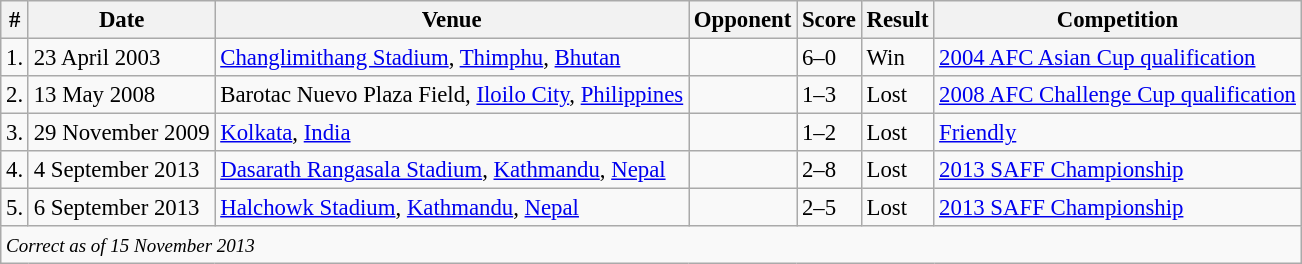<table class="wikitable" style="font-size:95%;">
<tr>
<th>#</th>
<th>Date</th>
<th>Venue</th>
<th>Opponent</th>
<th>Score</th>
<th>Result</th>
<th>Competition</th>
</tr>
<tr>
<td>1.</td>
<td>23 April 2003</td>
<td><a href='#'>Changlimithang Stadium</a>, <a href='#'>Thimphu</a>, <a href='#'>Bhutan</a></td>
<td></td>
<td>6–0</td>
<td>Win</td>
<td><a href='#'>2004 AFC Asian Cup qualification</a></td>
</tr>
<tr>
<td>2.</td>
<td>13 May 2008</td>
<td>Barotac Nuevo Plaza Field, <a href='#'>Iloilo City</a>, <a href='#'>Philippines</a></td>
<td></td>
<td>1–3</td>
<td>Lost</td>
<td><a href='#'>2008 AFC Challenge Cup qualification</a></td>
</tr>
<tr>
<td>3.</td>
<td>29 November 2009</td>
<td><a href='#'>Kolkata</a>, <a href='#'>India</a></td>
<td></td>
<td>1–2</td>
<td>Lost</td>
<td><a href='#'>Friendly</a></td>
</tr>
<tr>
<td>4.</td>
<td>4 September 2013</td>
<td><a href='#'>Dasarath Rangasala Stadium</a>, <a href='#'>Kathmandu</a>, <a href='#'>Nepal</a></td>
<td></td>
<td>2–8</td>
<td>Lost</td>
<td><a href='#'>2013 SAFF Championship</a></td>
</tr>
<tr>
<td>5.</td>
<td>6 September 2013</td>
<td><a href='#'>Halchowk Stadium</a>, <a href='#'>Kathmandu</a>, <a href='#'>Nepal</a></td>
<td></td>
<td>2–5</td>
<td>Lost</td>
<td><a href='#'>2013 SAFF Championship</a></td>
</tr>
<tr>
<td colspan="12"><small><em>Correct as of 15 November 2013</em></small></td>
</tr>
</table>
